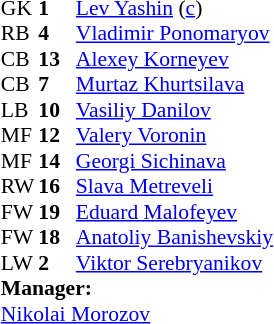<table style="font-size: 90%" cellspacing="0" cellpadding="0" align="center">
<tr>
<th width="25"></th>
<th width="25"></th>
</tr>
<tr>
<td>GK</td>
<td><strong>1</strong></td>
<td><a href='#'>Lev Yashin</a> (<a href='#'>c</a>)</td>
</tr>
<tr>
<td>RB</td>
<td><strong>4</strong></td>
<td><a href='#'>Vladimir Ponomaryov</a></td>
</tr>
<tr>
<td>CB</td>
<td><strong>13</strong></td>
<td><a href='#'>Alexey Korneyev</a></td>
</tr>
<tr>
<td>CB</td>
<td><strong>7</strong></td>
<td><a href='#'>Murtaz Khurtsilava</a></td>
</tr>
<tr>
<td>LB</td>
<td><strong>10</strong></td>
<td><a href='#'>Vasiliy Danilov</a></td>
</tr>
<tr>
<td>MF</td>
<td><strong>12</strong></td>
<td><a href='#'>Valery Voronin</a></td>
</tr>
<tr>
<td>MF</td>
<td><strong>14</strong></td>
<td><a href='#'>Georgi Sichinava</a></td>
</tr>
<tr>
<td>RW</td>
<td><strong>16</strong></td>
<td><a href='#'>Slava Metreveli</a></td>
</tr>
<tr>
<td>FW</td>
<td><strong>19</strong></td>
<td><a href='#'>Eduard Malofeyev</a></td>
</tr>
<tr>
<td>FW</td>
<td><strong>18</strong></td>
<td><a href='#'>Anatoliy Banishevskiy</a></td>
</tr>
<tr>
<td>LW</td>
<td><strong>2</strong></td>
<td><a href='#'>Viktor Serebryanikov</a></td>
</tr>
<tr>
<td colspan=3><strong>Manager:</strong></td>
</tr>
<tr>
<td colspan=3><a href='#'>Nikolai Morozov</a></td>
</tr>
</table>
